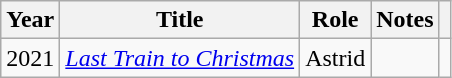<table class="wikitable sortable">
<tr>
<th>Year</th>
<th>Title</th>
<th>Role</th>
<th class="unsortable">Notes</th>
<th class="unsortable"></th>
</tr>
<tr>
<td>2021</td>
<td><em><a href='#'>Last Train to Christmas</a></em></td>
<td>Astrid</td>
<td></td>
<td></td>
</tr>
</table>
